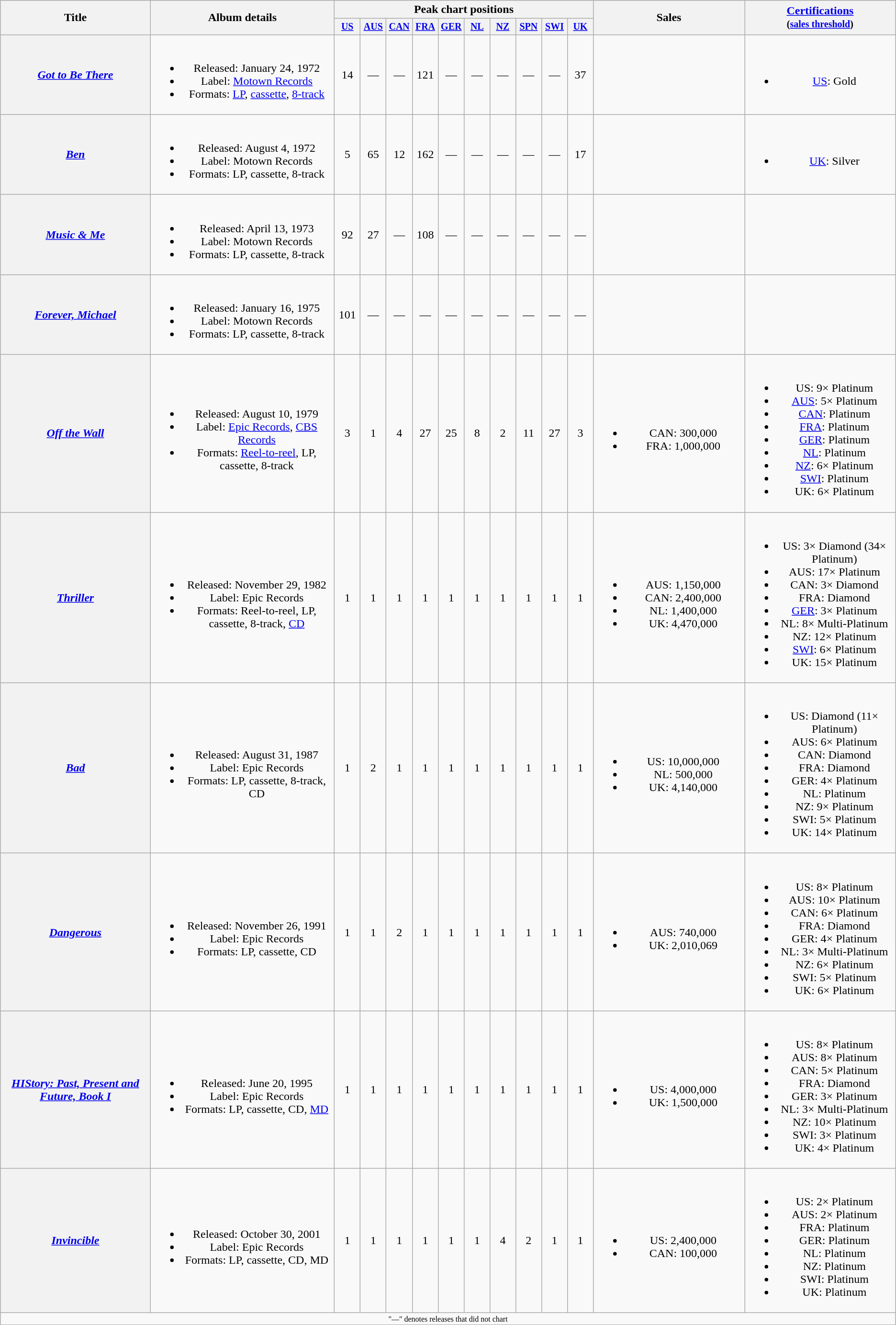<table class="wikitable plainrowheaders" style="text-align:center;">
<tr>
<th rowspan="2" style="width:13em;" scope=col>Title</th>
<th rowspan="2" style="width:16em;" scope=col>Album details</th>
<th colspan="10" scope=col>Peak chart positions</th>
<th rowspan="2" style="width:13em;" scope=col>Sales</th>
<th rowspan="2" style="width:13em;" scope=col><a href='#'>Certifications</a><br><small>(<a href='#'>sales threshold</a>)</small></th>
</tr>
<tr style="font-size:smaller;">
<th width="30" scope=col><a href='#'>US</a><br></th>
<th width="30" scope=col><a href='#'>AUS</a><br></th>
<th width="30" scope=col><a href='#'>CAN</a><br></th>
<th width="30" scope=col><a href='#'>FRA</a><br></th>
<th width="30" scope=col><a href='#'>GER</a><br></th>
<th width="30" scope=col><a href='#'>NL</a><br></th>
<th width="30" scope=col><a href='#'>NZ</a><br></th>
<th width="30" scope=col><a href='#'>SPN</a><br></th>
<th width="30" scope=col><a href='#'>SWI</a><br></th>
<th width="30" scope=col><a href='#'>UK</a><br></th>
</tr>
<tr>
<th scope="row"><em><a href='#'>Got to Be There</a></em></th>
<td><br><ul><li>Released: January 24, 1972</li><li>Label: <a href='#'>Motown Records</a></li><li>Formats: <a href='#'>LP</a>, <a href='#'>cassette</a>, <a href='#'>8-track</a></li></ul></td>
<td>14</td>
<td>—</td>
<td>—</td>
<td>121</td>
<td>—</td>
<td>—</td>
<td>—</td>
<td>—</td>
<td>—</td>
<td>37</td>
<td></td>
<td><br><ul><li><a href='#'>US</a>: Gold</li></ul></td>
</tr>
<tr>
<th scope="row"><em><a href='#'>Ben</a></em></th>
<td><br><ul><li>Released: August 4, 1972</li><li>Label: Motown Records</li><li>Formats: LP, cassette, 8-track</li></ul></td>
<td>5</td>
<td>65</td>
<td>12</td>
<td>162</td>
<td>—</td>
<td>—</td>
<td>—</td>
<td>—</td>
<td>—</td>
<td>17</td>
<td></td>
<td><br><ul><li><a href='#'>UK</a>: Silver</li></ul></td>
</tr>
<tr>
<th scope="row"><em><a href='#'>Music & Me</a></em></th>
<td><br><ul><li>Released: April 13, 1973</li><li>Label: Motown Records</li><li>Formats: LP, cassette, 8-track</li></ul></td>
<td>92</td>
<td>27</td>
<td>—</td>
<td>108</td>
<td>—</td>
<td>—</td>
<td>—</td>
<td>—</td>
<td>—</td>
<td>—</td>
<td></td>
<td></td>
</tr>
<tr>
<th scope="row"><em><a href='#'>Forever, Michael</a></em></th>
<td><br><ul><li>Released: January 16, 1975</li><li>Label: Motown Records</li><li>Formats: LP, cassette, 8-track</li></ul></td>
<td>101</td>
<td>—</td>
<td>—</td>
<td>—</td>
<td>—</td>
<td>—</td>
<td>—</td>
<td>—</td>
<td>—</td>
<td>—</td>
<td></td>
<td></td>
</tr>
<tr>
<th scope="row"><em><a href='#'>Off the Wall</a></em></th>
<td><br><ul><li>Released: August 10, 1979</li><li>Label: <a href='#'>Epic Records</a>, <a href='#'>CBS Records</a></li><li>Formats: <a href='#'>Reel-to-reel</a>, LP, cassette, 8-track</li></ul></td>
<td>3</td>
<td>1</td>
<td>4</td>
<td>27</td>
<td>25</td>
<td>8</td>
<td>2</td>
<td>11</td>
<td>27</td>
<td>3</td>
<td><br><ul><li>CAN: 300,000</li><li>FRA: 1,000,000</li></ul></td>
<td><br><ul><li>US: 9× Platinum</li><li><a href='#'>AUS</a>: 5× Platinum</li><li><a href='#'>CAN</a>: Platinum</li><li><a href='#'>FRA</a>: Platinum</li><li><a href='#'>GER</a>: Platinum</li><li><a href='#'>NL</a>: Platinum</li><li><a href='#'>NZ</a>: 6× Platinum</li><li><a href='#'>SWI</a>: Platinum</li><li>UK: 6× Platinum</li></ul></td>
</tr>
<tr>
<th scope="row"><em><a href='#'>Thriller</a></em></th>
<td><br><ul><li>Released: November 29, 1982</li><li>Label: Epic Records</li><li>Formats: Reel-to-reel, LP, cassette, 8-track, <a href='#'>CD</a></li></ul></td>
<td>1</td>
<td>1</td>
<td>1</td>
<td>1</td>
<td>1</td>
<td>1</td>
<td>1</td>
<td>1</td>
<td>1</td>
<td>1</td>
<td><br><ul><li>AUS: 1,150,000</li><li>CAN: 2,400,000</li><li>NL: 1,400,000</li><li>UK: 4,470,000</li></ul></td>
<td><br><ul><li>US: 3× Diamond (34× Platinum)</li><li>AUS: 17× Platinum</li><li>CAN: 3× Diamond</li><li>FRA: Diamond</li><li><a href='#'>GER</a>: 3× Platinum</li><li>NL: 8× Multi-Platinum</li><li>NZ: 12× Platinum</li><li><a href='#'>SWI</a>: 6× Platinum</li><li>UK: 15× Platinum</li></ul></td>
</tr>
<tr>
<th scope="row"><em><a href='#'>Bad</a></em></th>
<td><br><ul><li>Released: August 31, 1987</li><li>Label: Epic Records</li><li>Formats: LP, cassette, 8-track, CD</li></ul></td>
<td>1</td>
<td>2</td>
<td>1</td>
<td>1</td>
<td>1</td>
<td>1</td>
<td>1</td>
<td>1</td>
<td>1</td>
<td>1</td>
<td><br><ul><li>US: 10,000,000</li><li>NL: 500,000</li><li>UK: 4,140,000</li></ul></td>
<td><br><ul><li>US: Diamond (11× Platinum)</li><li>AUS: 6× Platinum</li><li>CAN: Diamond</li><li>FRA: Diamond</li><li>GER: 4× Platinum</li><li>NL: Platinum</li><li>NZ: 9× Platinum</li><li>SWI: 5× Platinum</li><li>UK: 14× Platinum</li></ul></td>
</tr>
<tr>
<th scope="row"><em><a href='#'>Dangerous</a></em></th>
<td><br><ul><li>Released: November 26, 1991</li><li>Label: Epic Records</li><li>Formats: LP, cassette, CD</li></ul></td>
<td>1</td>
<td>1</td>
<td>2</td>
<td>1</td>
<td>1</td>
<td>1</td>
<td>1</td>
<td>1</td>
<td>1</td>
<td>1</td>
<td><br><ul><li>AUS: 740,000</li><li>UK: 2,010,069</li></ul></td>
<td><br><ul><li>US: 8× Platinum</li><li>AUS: 10× Platinum</li><li>CAN: 6× Platinum</li><li>FRA: Diamond</li><li>GER: 4× Platinum</li><li>NL: 3× Multi-Platinum</li><li>NZ: 6× Platinum</li><li>SWI: 5× Platinum</li><li>UK: 6× Platinum</li></ul></td>
</tr>
<tr>
<th scope="row"><em><a href='#'>HIStory: Past, Present and Future, Book I</a></em></th>
<td><br><ul><li>Released: June 20, 1995</li><li>Label: Epic Records</li><li>Formats: LP, cassette, CD, <a href='#'>MD</a></li></ul></td>
<td>1</td>
<td>1</td>
<td>1</td>
<td>1</td>
<td>1</td>
<td>1</td>
<td>1</td>
<td>1</td>
<td>1</td>
<td>1</td>
<td><br><ul><li>US: 4,000,000</li><li>UK: 1,500,000</li></ul></td>
<td><br><ul><li>US: 8× Platinum</li><li>AUS: 8× Platinum</li><li>CAN: 5× Platinum</li><li>FRA: Diamond</li><li>GER: 3× Platinum</li><li>NL: 3× Multi-Platinum</li><li>NZ: 10× Platinum</li><li>SWI: 3× Platinum</li><li>UK: 4× Platinum</li></ul></td>
</tr>
<tr>
<th scope="row"><em><a href='#'>Invincible</a></em></th>
<td><br><ul><li>Released: October 30, 2001</li><li>Label: Epic Records</li><li>Formats: LP, cassette, CD, MD</li></ul></td>
<td>1</td>
<td>1</td>
<td>1</td>
<td>1</td>
<td>1</td>
<td>1</td>
<td>4</td>
<td>2</td>
<td>1</td>
<td>1</td>
<td><br><ul><li>US: 2,400,000</li><li>CAN: 100,000</li></ul></td>
<td><br><ul><li>US: 2× Platinum</li><li>AUS: 2× Platinum</li><li>FRA: Platinum</li><li>GER: Platinum</li><li>NL: Platinum</li><li>NZ: Platinum</li><li>SWI: Platinum</li><li>UK: Platinum</li></ul></td>
</tr>
<tr>
<td colspan="15" style="font-size:8pt">"—" denotes releases that did not chart</td>
</tr>
<tr>
</tr>
</table>
